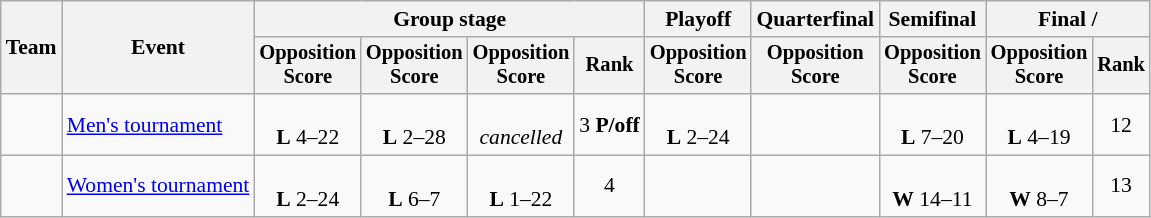<table class="wikitable" style="text-align:center; font-size:90%">
<tr>
<th rowspan=2>Team</th>
<th rowspan=2>Event</th>
<th colspan=4>Group stage</th>
<th>Playoff</th>
<th>Quarterfinal</th>
<th>Semifinal</th>
<th colspan=2>Final / </th>
</tr>
<tr style=font-size:95%>
<th>Opposition<br>Score</th>
<th>Opposition<br>Score</th>
<th>Opposition<br>Score</th>
<th>Rank</th>
<th>Opposition<br>Score</th>
<th>Opposition<br>Score</th>
<th>Opposition<br>Score</th>
<th>Opposition<br>Score</th>
<th>Rank</th>
</tr>
<tr>
<td align=left></td>
<td align=left><a href='#'>Men's tournament</a></td>
<td><br><strong>L</strong> 4–22</td>
<td><br><strong>L</strong> 2–28</td>
<td><br><em>cancelled</em></td>
<td>3 <strong>P/off</strong></td>
<td><br><strong>L</strong> 2–24</td>
<td></td>
<td><br><strong>L</strong> 7–20</td>
<td><br><strong>L</strong> 4–19</td>
<td>12</td>
</tr>
<tr>
<td align=left></td>
<td align=left><a href='#'>Women's tournament</a></td>
<td><br><strong>L</strong> 2–24</td>
<td><br><strong>L</strong> 6–7</td>
<td><br><strong>L</strong> 1–22</td>
<td>4</td>
<td></td>
<td></td>
<td><br><strong>W</strong> 14–11</td>
<td><br><strong>W</strong> 8–7</td>
<td>13</td>
</tr>
</table>
